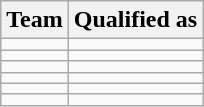<table class="wikitable sortable">
<tr>
<th>Team</th>
<th>Qualified as</th>
</tr>
<tr>
<td></td>
<td></td>
</tr>
<tr>
<td></td>
<td></td>
</tr>
<tr>
<td></td>
<td></td>
</tr>
<tr>
<td></td>
<td></td>
</tr>
<tr>
<td></td>
<td></td>
</tr>
<tr>
<td></td>
<td></td>
</tr>
</table>
